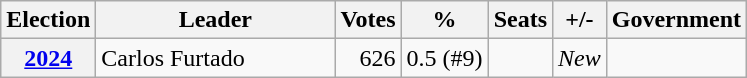<table class="wikitable" style="text-align:right;">
<tr>
<th>Election</th>
<th width="152px">Leader</th>
<th>Votes</th>
<th>%</th>
<th>Seats</th>
<th>+/-</th>
<th>Government</th>
</tr>
<tr>
<th><a href='#'>2024</a></th>
<td align=left>Carlos Furtado</td>
<td>626</td>
<td>0.5 (#9)</td>
<td></td>
<td><em>New</em></td>
<td></td>
</tr>
</table>
